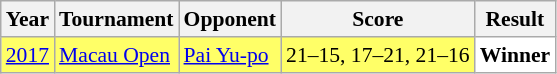<table class="sortable wikitable" style="font-size: 90%;">
<tr>
<th>Year</th>
<th>Tournament</th>
<th>Opponent</th>
<th>Score</th>
<th>Result</th>
</tr>
<tr style="background:#FFFF67">
<td align="center"><a href='#'>2017</a></td>
<td align="left"><a href='#'>Macau Open</a></td>
<td align="left"> <a href='#'>Pai Yu-po</a></td>
<td align="left">21–15, 17–21, 21–16</td>
<td style="text-align:left; background:white"> <strong>Winner</strong></td>
</tr>
</table>
